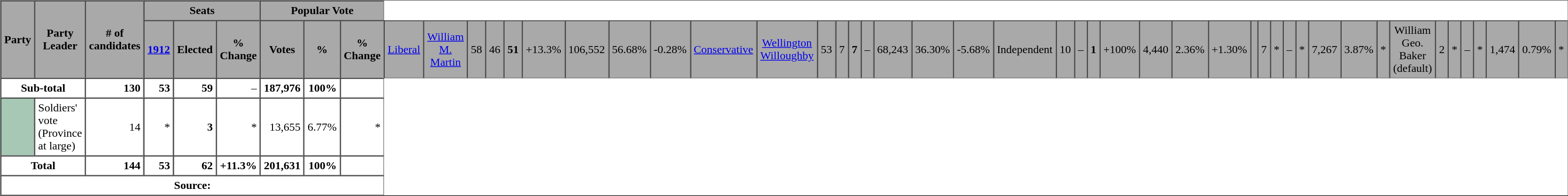<table border=1 cellpadding=4 cellspacing=0 style="border-collapse: collapse border-color: #444444;">
<tr bgcolor="darkgray">
<th rowspan=2 colspan=2>Party</th>
<th rowspan=2>Party Leader</th>
<th rowspan=2># of<br>candidates</th>
<th colspan=3>Seats</th>
<th colspan=3>Popular Vote</th>
</tr>
<tr bgcolor="darkgray">
<th><a href='#'>1912</a></th>
<th>Elected</th>
<th>% Change</th>
<th>Votes</th>
<th>%</th>
<th>% Change<br></th>
<td><a href='#'>Liberal</a></td>
<td align="center"><a href='#'>William M. Martin</a></td>
<td align="right">58</td>
<td align="right">46</td>
<td align="right"><strong>51</strong></td>
<td align="right">+13.3%</td>
<td align="right">106,552</td>
<td align="right">56.68%</td>
<td align="right">-0.28%<br></td>
<td><a href='#'>Conservative</a></td>
<td align="center"><a href='#'>Wellington Willoughby</a></td>
<td align="right">53</td>
<td align="right">7</td>
<td align="right"><strong>7</strong></td>
<td align="right">–</td>
<td align="right">68,243</td>
<td align="right">36.30%</td>
<td align="right">-5.68%<br></td>
<td colspan=2>Independent</td>
<td align="right">10</td>
<td align="right">–</td>
<td align="right"><strong>1</strong></td>
<td align="right">+100%</td>
<td align="right">4,440</td>
<td align="right">2.36%</td>
<td align="right">+1.30%<br></td>
<td align="center"></td>
<td align="right">7</td>
<td align="right">*</td>
<td align="right">–</td>
<td align="right">*</td>
<td align="right">7,267</td>
<td align="right">3.87%</td>
<td align="right">*<br></td>
<td align="center">William Geo. Baker<br>(default)</td>
<td align="right">2</td>
<td align="right">*</td>
<td align="right">–</td>
<td align="right">*</td>
<td align="right">1,474</td>
<td align="right">0.79%</td>
<td align="right">*</td>
</tr>
<tr>
<th colspan=3>Sub-total</th>
<td align="right"><strong>130</strong></td>
<td align="right"><strong>53</strong></td>
<td align="right"><strong>59</strong></td>
<td align="right">–</td>
<td align="right"><strong>187,976</strong></td>
<td align="right"><strong>100%</strong></td>
<td align="right"> </td>
</tr>
<tr>
<td bgcolor="#A6C8B5"></td>
<td colspan=2>Soldiers' vote (Province at large)</td>
<td align="right">14</td>
<td align="right">*</td>
<td align="right"><strong>3</strong></td>
<td align="right">*</td>
<td align="right">13,655</td>
<td align="right">6.77%</td>
<td align="right">*</td>
</tr>
<tr>
<th colspan=3>Total</th>
<td align="right"><strong>144</strong></td>
<td align="right"><strong>53</strong></td>
<td align="right"><strong>62</strong></td>
<td align="right"><strong>+11.3%</strong></td>
<td align="right"><strong>201,631</strong></td>
<td align="right"><strong>100%</strong></td>
<th> </th>
</tr>
<tr>
<td align="center" colspan=10><strong>Source:</strong> </td>
</tr>
<tr>
</tr>
</table>
